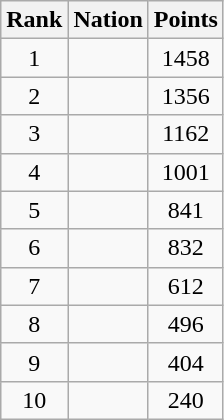<table class="wikitable sortable">
<tr>
<th>Rank</th>
<th>Nation</th>
<th>Points</th>
</tr>
<tr>
<td align=center>1</td>
<td></td>
<td align=center>1458</td>
</tr>
<tr>
<td align=center>2</td>
<td></td>
<td align=center>1356</td>
</tr>
<tr>
<td align=center>3</td>
<td></td>
<td align=center>1162</td>
</tr>
<tr>
<td align=center>4</td>
<td></td>
<td align=center>1001</td>
</tr>
<tr>
<td align=center>5</td>
<td></td>
<td align=center>841</td>
</tr>
<tr>
<td align=center>6</td>
<td></td>
<td align=center>832</td>
</tr>
<tr>
<td align=center>7</td>
<td></td>
<td align=center>612</td>
</tr>
<tr>
<td align=center>8</td>
<td></td>
<td align=center>496</td>
</tr>
<tr>
<td align=center>9</td>
<td></td>
<td align=center>404</td>
</tr>
<tr>
<td align=center>10</td>
<td></td>
<td align=center>240</td>
</tr>
</table>
